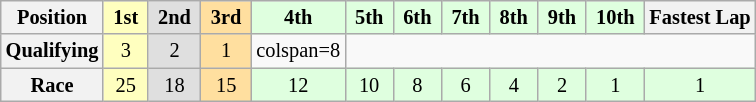<table class="wikitable" style="font-size:85%; text-align:center">
<tr>
<th>Position</th>
<td style="background:#ffffbf;"> <strong>1st</strong> </td>
<td style="background:#dfdfdf;"> <strong>2nd</strong> </td>
<td style="background:#ffdf9f;"> <strong>3rd</strong> </td>
<td style="background:#dfffdf;"> <strong>4th</strong> </td>
<td style="background:#dfffdf;"> <strong>5th</strong> </td>
<td style="background:#dfffdf;"> <strong>6th</strong> </td>
<td style="background:#dfffdf;"> <strong>7th</strong> </td>
<td style="background:#dfffdf;"> <strong>8th</strong> </td>
<td style="background:#dfffdf;"> <strong>9th</strong> </td>
<td style="background:#dfffdf;"> <strong>10th</strong> </td>
<th>Fastest Lap</th>
</tr>
<tr>
<th>Qualifying</th>
<td style="background:#ffffbf;">3</td>
<td style="background:#dfdfdf;">2</td>
<td style="background:#ffdf9f;">1</td>
<td>colspan=8 </td>
</tr>
<tr>
<th>Race</th>
<td style="background:#FFFFBF;">25</td>
<td style="background:#DFDFDF;">18</td>
<td style="background:#FFDF9F;">15</td>
<td style="background:#DFFFDF;">12</td>
<td style="background:#DFFFDF;">10</td>
<td style="background:#DFFFDF;">8</td>
<td style="background:#DFFFDF;">6</td>
<td style="background:#DFFFDF;">4</td>
<td style="background:#DFFFDF;">2</td>
<td style="background:#DFFFDF;">1</td>
<td style="background:#DFFFDF;">1</td>
</tr>
</table>
